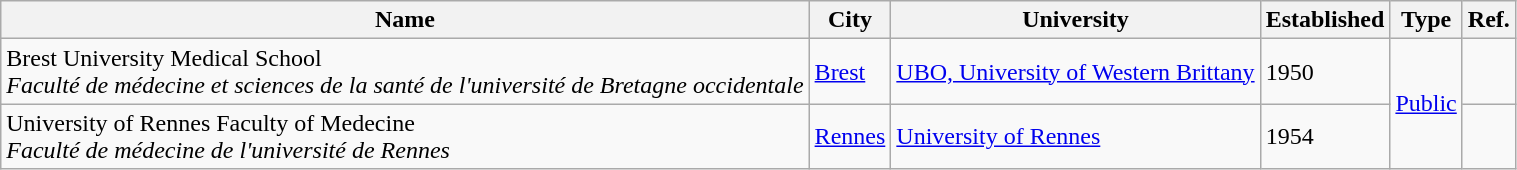<table class="wikitable">
<tr>
<th>Name</th>
<th>City</th>
<th>University</th>
<th>Established</th>
<th>Type</th>
<th>Ref.</th>
</tr>
<tr>
<td>Brest University Medical School<br><em>Faculté de médecine et sciences de la santé de l'université de Bretagne occidentale</em></td>
<td><a href='#'>Brest</a></td>
<td><a href='#'>UBO, University of Western Brittany</a></td>
<td>1950</td>
<td rowspan="2"><a href='#'>Public</a></td>
<td></td>
</tr>
<tr>
<td>University of Rennes Faculty of Medecine<br><em>Faculté de médecine de l'université de Rennes</em></td>
<td><a href='#'>Rennes</a></td>
<td><a href='#'>University of Rennes</a></td>
<td>1954</td>
<td></td>
</tr>
</table>
